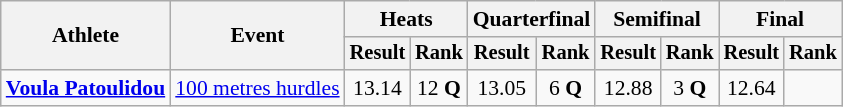<table class="wikitable" style="font-size:90%">
<tr>
<th rowspan="2">Athlete</th>
<th rowspan="2">Event</th>
<th colspan="2">Heats</th>
<th colspan="2">Quarterfinal</th>
<th colspan="2">Semifinal</th>
<th colspan="2">Final</th>
</tr>
<tr style="font-size:95%">
<th>Result</th>
<th>Rank</th>
<th>Result</th>
<th>Rank</th>
<th>Result</th>
<th>Rank</th>
<th>Result</th>
<th>Rank</th>
</tr>
<tr align=center>
<td align=left><strong><a href='#'>Voula Patoulidou</a></strong></td>
<td align=left><a href='#'>100 metres hurdles</a></td>
<td>13.14</td>
<td>12 <strong>Q</strong></td>
<td>13.05</td>
<td>6 <strong>Q</strong></td>
<td>12.88</td>
<td>3 <strong>Q</strong></td>
<td>12.64</td>
<td></td>
</tr>
</table>
